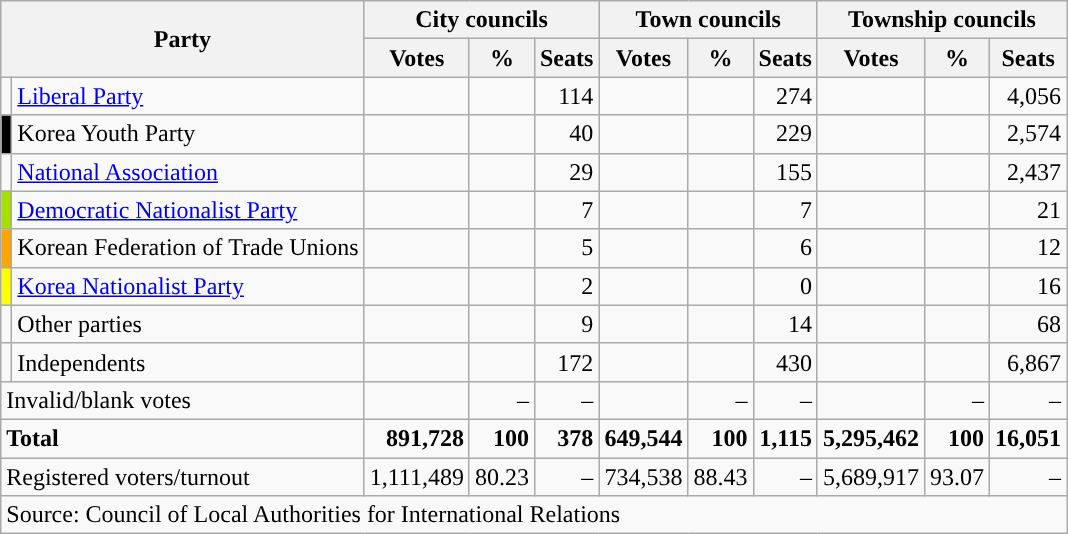<table class="wikitable" style="text-align:right">
<tr>
<th colspan="2" rowspan="2">Party</th>
<th colspan="3">City councils</th>
<th colspan="3">Town councils</th>
<th colspan="3">Township councils</th>
</tr>
<tr>
<th>Votes</th>
<th>%</th>
<th>Seats</th>
<th>Votes</th>
<th>%</th>
<th>Seats</th>
<th>Votes</th>
<th>%</th>
<th>Seats</th>
</tr>
<tr>
<td></td>
<td align="left"><a href='#'>Liberal Party</a></td>
<td></td>
<td></td>
<td>114</td>
<td></td>
<td></td>
<td>274</td>
<td></td>
<td></td>
<td>4,056</td>
</tr>
<tr>
<td bgcolor="black"></td>
<td align="left">Korea Youth Party</td>
<td></td>
<td></td>
<td>40</td>
<td></td>
<td></td>
<td>229</td>
<td></td>
<td></td>
<td>2,574</td>
</tr>
<tr>
<td></td>
<td align="left"><a href='#'>National Association</a></td>
<td></td>
<td></td>
<td>29</td>
<td></td>
<td></td>
<td>155</td>
<td></td>
<td></td>
<td>2,437</td>
</tr>
<tr>
<td style="color:inherit;background:#A5DF00"></td>
<td align="left"><a href='#'>Democratic Nationalist Party</a></td>
<td></td>
<td></td>
<td>7</td>
<td></td>
<td></td>
<td>7</td>
<td></td>
<td></td>
<td>21</td>
</tr>
<tr>
<td bgcolor="orange"></td>
<td align="left">Korean Federation of Trade Unions</td>
<td></td>
<td></td>
<td>5</td>
<td></td>
<td></td>
<td>6</td>
<td></td>
<td></td>
<td>12</td>
</tr>
<tr>
<td style="color:inherit;background:#FFFF00"></td>
<td align="left"><a href='#'>Korea Nationalist Party</a></td>
<td></td>
<td></td>
<td>2</td>
<td></td>
<td></td>
<td>0</td>
<td></td>
<td></td>
<td>16</td>
</tr>
<tr>
<td></td>
<td align="left">Other parties</td>
<td></td>
<td></td>
<td>9</td>
<td></td>
<td></td>
<td>14</td>
<td></td>
<td></td>
<td>68</td>
</tr>
<tr>
<td></td>
<td align="left">Independents</td>
<td></td>
<td></td>
<td>172</td>
<td></td>
<td></td>
<td>430</td>
<td></td>
<td></td>
<td>6,867</td>
</tr>
<tr>
<td colspan="2" align="left">Invalid/blank votes</td>
<td></td>
<td>–</td>
<td>–</td>
<td></td>
<td>–</td>
<td>–</td>
<td></td>
<td>–</td>
<td>–</td>
</tr>
<tr>
<td colspan="2" align="left"><strong>Total</strong></td>
<td><strong>891,728</strong></td>
<td><strong>100</strong></td>
<td><strong>378</strong></td>
<td><strong>649,544</strong></td>
<td><strong>100</strong></td>
<td><strong>1,115</strong></td>
<td><strong>5,295,462</strong></td>
<td><strong>100</strong></td>
<td><strong>16,051</strong></td>
</tr>
<tr>
<td colspan="2" align="left">Registered voters/turnout</td>
<td>1,111,489</td>
<td>80.23</td>
<td>–</td>
<td>734,538</td>
<td>88.43</td>
<td>–</td>
<td>5,689,917</td>
<td>93.07</td>
<td>–</td>
</tr>
<tr>
<td colspan="11" align="left">Source: Council of Local Authorities for International Relations</td>
</tr>
</table>
